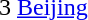<table cellspacing="0" cellpadding="0">
<tr>
<td><div>3 </div></td>
<td><a href='#'>Beijing</a></td>
</tr>
</table>
